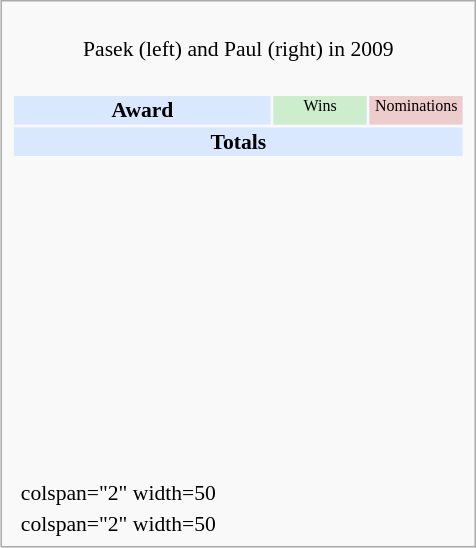<table class="infobox" style="width: 22em; text-align: left; font-size: 90%; vertical-align: middle;">
<tr>
<td colspan="3" style="text-align:center;"><br>Pasek (left) and Paul (right) in 2009</td>
</tr>
<tr>
<td colspan="3"><br><table class="collapsible collapsed" style="width:100%;">
<tr style="background:#d9e8ff; text-align:center;">
<th style="vertical-align: middle;">Award</th>
<td style="background:#cec; font-size:8pt; width:60px;">Wins</td>
<td style="background:#ecc; font-size:8pt; width:60px;">Nominations</td>
</tr>
<tr style="background:#d9e8ff;">
<td colspan="3" style="text-align:center;"><strong>Totals</strong></td>
</tr>
<tr>
<td style="text-align:center;"><br></td>
<td></td>
<td></td>
</tr>
<tr>
<td style="text-align:center;"><br></td>
<td></td>
<td></td>
</tr>
<tr>
<td style="text-align:center;"><br></td>
<td></td>
<td></td>
</tr>
<tr>
<td style="text-align:center;"><br></td>
<td></td>
<td></td>
</tr>
<tr>
<td style="text-align:center;"><br></td>
<td></td>
<td></td>
</tr>
<tr>
<td style="text-align:center;"><br></td>
<td></td>
<td></td>
</tr>
<tr>
<td style="text-align:center;"><br></td>
<td></td>
<td></td>
</tr>
<tr>
<td style="text-align:center;"><br></td>
<td></td>
<td></td>
</tr>
<tr>
<td style="text-align:center;"><br></td>
<td></td>
<td></td>
</tr>
<tr>
<td style="text-align:center;"><br></td>
<td></td>
<td></td>
</tr>
</table>
</td>
</tr>
<tr>
<td></td>
<td>colspan="2" width=50 </td>
</tr>
<tr>
<td></td>
<td>colspan="2" width=50 </td>
</tr>
</table>
